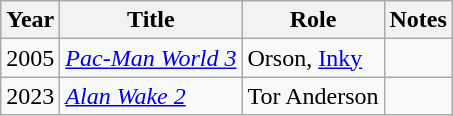<table class="wikitable sortable">
<tr>
<th>Year</th>
<th>Title</th>
<th>Role</th>
<th>Notes</th>
</tr>
<tr>
<td>2005</td>
<td><em><a href='#'>Pac-Man World 3</a></em></td>
<td>Orson, <a href='#'>Inky</a></td>
<td></td>
</tr>
<tr>
<td>2023</td>
<td><em><a href='#'>Alan Wake 2</a></em></td>
<td>Tor Anderson</td>
<td></td>
</tr>
</table>
